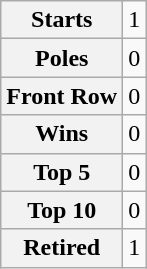<table class="wikitable" style="text-align:center">
<tr>
<th>Starts</th>
<td>1</td>
</tr>
<tr>
<th>Poles</th>
<td>0</td>
</tr>
<tr>
<th>Front Row</th>
<td>0</td>
</tr>
<tr>
<th>Wins</th>
<td>0</td>
</tr>
<tr>
<th>Top 5</th>
<td>0</td>
</tr>
<tr>
<th>Top 10</th>
<td>0</td>
</tr>
<tr>
<th>Retired</th>
<td>1</td>
</tr>
</table>
